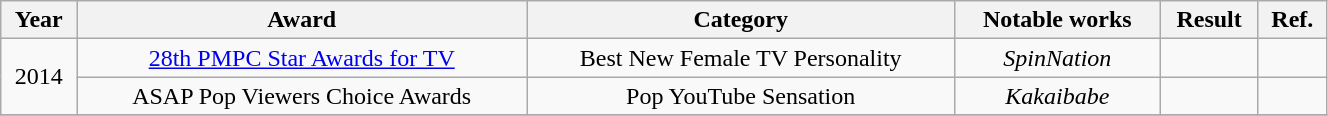<table class="wikitable" style="text-align:center" width=70%>
<tr>
<th>Year</th>
<th>Award</th>
<th>Category</th>
<th>Notable works</th>
<th>Result</th>
<th>Ref.</th>
</tr>
<tr>
<td rowspan=2>2014</td>
<td><a href='#'>28th PMPC Star Awards for TV</a></td>
<td>Best New Female TV Personality</td>
<td><em>SpinNation</em></td>
<td></td>
<td></td>
</tr>
<tr>
<td>ASAP Pop Viewers Choice Awards</td>
<td>Pop YouTube Sensation</td>
<td><em>Kakaibabe</em></td>
<td></td>
<td></td>
</tr>
<tr>
</tr>
</table>
